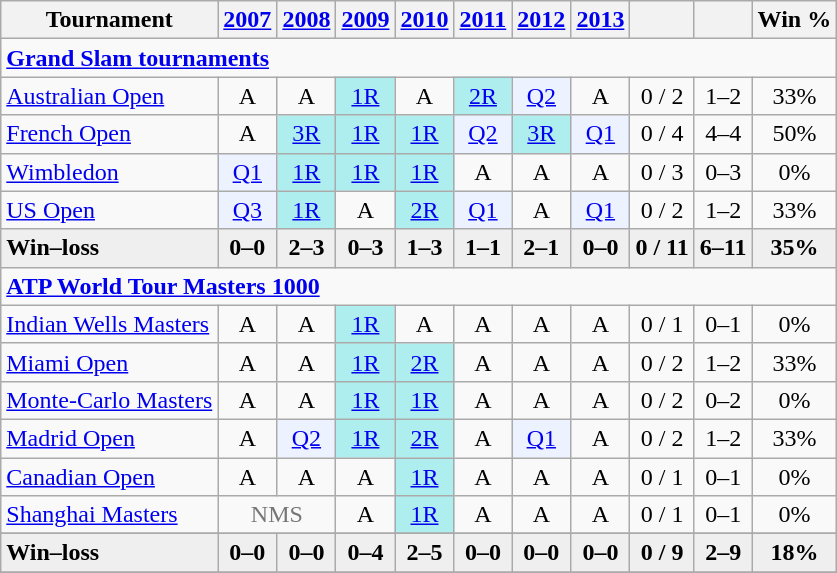<table class="wikitable" style="text-align:center;">
<tr>
<th>Tournament</th>
<th><a href='#'>2007</a></th>
<th><a href='#'>2008</a></th>
<th><a href='#'>2009</a></th>
<th><a href='#'>2010</a></th>
<th><a href='#'>2011</a></th>
<th><a href='#'>2012</a></th>
<th><a href='#'>2013</a></th>
<th></th>
<th></th>
<th>Win %</th>
</tr>
<tr>
<td colspan=11 style="text-align:left;"><strong><a href='#'>Grand Slam tournaments</a></strong></td>
</tr>
<tr>
<td style="text-align:left;"><a href='#'>Australian Open</a></td>
<td>A</td>
<td>A</td>
<td style="background:#afeeee;"><a href='#'>1R</a></td>
<td>A</td>
<td style="background:#afeeee;"><a href='#'>2R</a></td>
<td style="background:#ecf2ff;"><a href='#'>Q2</a></td>
<td>A</td>
<td>0 / 2</td>
<td>1–2</td>
<td>33%</td>
</tr>
<tr>
<td style="text-align:left;"><a href='#'>French Open</a></td>
<td>A</td>
<td style="background:#afeeee;"><a href='#'>3R</a></td>
<td style="background:#afeeee;"><a href='#'>1R</a></td>
<td style="background:#afeeee;"><a href='#'>1R</a></td>
<td style="background:#ecf2ff;"><a href='#'>Q2</a></td>
<td style="background:#afeeee;"><a href='#'>3R</a></td>
<td style="background:#ecf2ff;"><a href='#'>Q1</a></td>
<td>0 / 4</td>
<td>4–4</td>
<td>50%</td>
</tr>
<tr>
<td style="text-align:left;"><a href='#'>Wimbledon</a></td>
<td style="background:#ecf2ff;"><a href='#'>Q1</a></td>
<td style="background:#afeeee;"><a href='#'>1R</a></td>
<td style="background:#afeeee;"><a href='#'>1R</a></td>
<td style="background:#afeeee;"><a href='#'>1R</a></td>
<td>A</td>
<td>A</td>
<td>A</td>
<td>0 / 3</td>
<td>0–3</td>
<td>0%</td>
</tr>
<tr>
<td style="text-align:left;"><a href='#'>US Open</a></td>
<td style="background:#ecf2ff;"><a href='#'>Q3</a></td>
<td style="background:#afeeee;"><a href='#'>1R</a></td>
<td>A</td>
<td style="background:#afeeee;"><a href='#'>2R</a></td>
<td style="background:#ecf2ff;"><a href='#'>Q1</a></td>
<td>A</td>
<td style="background:#ecf2ff;"><a href='#'>Q1</a></td>
<td>0 / 2</td>
<td>1–2</td>
<td>33%</td>
</tr>
<tr style="font-weight:bold; background:#efefef;">
<td style="text-align:left;">Win–loss</td>
<td>0–0</td>
<td>2–3</td>
<td>0–3</td>
<td>1–3</td>
<td>1–1</td>
<td>2–1</td>
<td>0–0</td>
<td>0 / 11</td>
<td>6–11</td>
<td>35%</td>
</tr>
<tr>
<td colspan=12 style=text-align:left><strong><a href='#'>ATP World Tour Masters 1000</a></strong></td>
</tr>
<tr>
<td style=text-align:left><a href='#'>Indian Wells Masters</a></td>
<td>A</td>
<td>A</td>
<td style="background:#afeeee;"><a href='#'>1R</a></td>
<td>A</td>
<td>A</td>
<td>A</td>
<td>A</td>
<td>0 / 1</td>
<td>0–1</td>
<td>0%</td>
</tr>
<tr>
<td style=text-align:left><a href='#'>Miami Open</a></td>
<td>A</td>
<td>A</td>
<td style="background:#afeeee;"><a href='#'>1R</a></td>
<td style="background:#afeeee;"><a href='#'>2R</a></td>
<td>A</td>
<td>A</td>
<td>A</td>
<td>0 / 2</td>
<td>1–2</td>
<td>33%</td>
</tr>
<tr>
<td style=text-align:left><a href='#'>Monte-Carlo Masters</a></td>
<td>A</td>
<td>A</td>
<td bgcolor=afeeee><a href='#'>1R</a></td>
<td bgcolor=afeeee><a href='#'>1R</a></td>
<td>A</td>
<td>A</td>
<td>A</td>
<td>0 / 2</td>
<td>0–2</td>
<td>0%</td>
</tr>
<tr>
<td style=text-align:left><a href='#'>Madrid Open</a></td>
<td>A</td>
<td style="background:#ecf2ff;"><a href='#'>Q2</a></td>
<td style="background:#afeeee;"><a href='#'>1R</a></td>
<td style="background:#afeeee;"><a href='#'>2R</a></td>
<td>A</td>
<td style="background:#ecf2ff;"><a href='#'>Q1</a></td>
<td>A</td>
<td>0 / 2</td>
<td>1–2</td>
<td>33%</td>
</tr>
<tr>
<td style=text-align:left><a href='#'>Canadian Open</a></td>
<td>A</td>
<td>A</td>
<td>A</td>
<td style="background:#afeeee;"><a href='#'>1R</a></td>
<td>A</td>
<td>A</td>
<td>A</td>
<td>0 / 1</td>
<td>0–1</td>
<td>0%</td>
</tr>
<tr>
<td align=left><a href='#'>Shanghai Masters</a></td>
<td colspan=2 style=color:#767676>NMS</td>
<td>A</td>
<td bgcolor=afeeee><a href='#'>1R</a></td>
<td>A</td>
<td>A</td>
<td>A</td>
<td>0 / 1</td>
<td>0–1</td>
<td>0%</td>
</tr>
<tr>
</tr>
<tr style=font-weight:bold;background:#efefef>
<td style=text-align:left>Win–loss</td>
<td>0–0</td>
<td>0–0</td>
<td>0–4</td>
<td>2–5</td>
<td>0–0</td>
<td>0–0</td>
<td>0–0</td>
<td>0 / 9</td>
<td>2–9</td>
<td>18%</td>
</tr>
<tr>
</tr>
</table>
